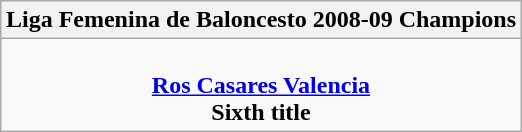<table class=wikitable style="text-align:center; margin:auto">
<tr>
<th>Liga Femenina de Baloncesto 2008-09 Champions</th>
</tr>
<tr>
<td> <br> <strong><a href='#'>Ros Casares Valencia</a></strong> <br> <strong>Sixth title</strong></td>
</tr>
</table>
